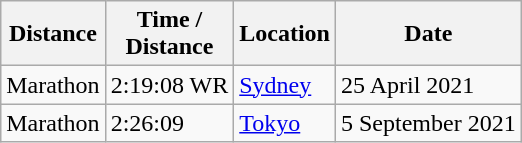<table class="wikitable" border="1">
<tr>
<th>Distance</th>
<th>Time / <br> Distance</th>
<th>Location</th>
<th>Date</th>
</tr>
<tr>
<td>Marathon</td>
<td>2:19:08 WR</td>
<td><a href='#'>Sydney</a></td>
<td>25 April 2021</td>
</tr>
<tr>
<td>Marathon</td>
<td>2:26:09</td>
<td><a href='#'>Tokyo</a></td>
<td>5 September 2021</td>
</tr>
</table>
